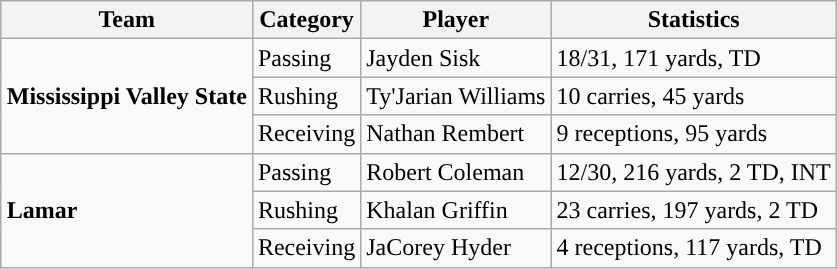<table class="wikitable" style="float: right;">
<tr>
<th>Team</th>
<th>Category</th>
<th>Player</th>
<th>Statistics</th>
</tr>
<tr>
<td rowspan=3><strong>Mississippi Valley State</strong></td>
<td>Passing</td>
<td>Jayden Sisk</td>
<td>18/31, 171 yards, TD</td>
</tr>
<tr>
<td>Rushing</td>
<td>Ty'Jarian Williams</td>
<td>10 carries, 45 yards</td>
</tr>
<tr>
<td>Receiving</td>
<td>Nathan Rembert</td>
<td>9 receptions, 95 yards</td>
</tr>
<tr>
<td rowspan=3><strong>Lamar</strong></td>
<td>Passing</td>
<td>Robert Coleman</td>
<td>12/30, 216 yards, 2 TD, INT</td>
</tr>
<tr>
<td>Rushing</td>
<td>Khalan Griffin</td>
<td>23 carries, 197 yards, 2 TD</td>
</tr>
<tr>
<td>Receiving</td>
<td>JaCorey Hyder</td>
<td>4 receptions, 117 yards, TD</td>
</tr>
</table>
